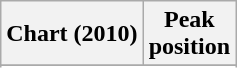<table class="wikitable sortable plainrowheaders">
<tr>
<th scope="col">Chart (2010)</th>
<th scope="col">Peak<br>position</th>
</tr>
<tr>
</tr>
<tr>
</tr>
<tr>
</tr>
<tr>
</tr>
</table>
